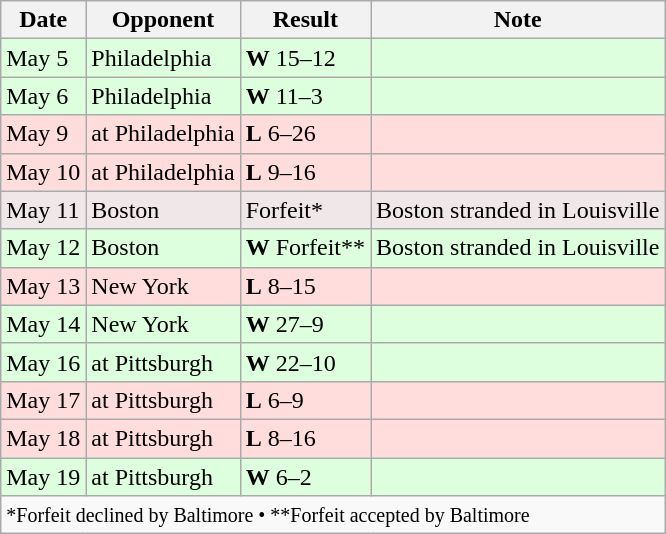<table class="wikitable">
<tr>
<th>Date</th>
<th>Opponent</th>
<th>Result</th>
<th>Note</th>
</tr>
<tr style="background: #DDFFDD" |>
<td>May 5</td>
<td>Philadelphia</td>
<td><strong>W</strong> 15–12</td>
<td></td>
</tr>
<tr - style="background: #DDFFDD" |>
<td>May 6</td>
<td>Philadelphia</td>
<td><strong>W</strong> 11–3</td>
<td></td>
</tr>
<tr style="background: #FFDDDD" |>
<td>May 9</td>
<td>at Philadelphia</td>
<td><strong>L</strong> 6–26</td>
<td></td>
</tr>
<tr style="background: #FFDDDD" |>
<td>May 10</td>
<td>at Philadelphia</td>
<td><strong>L</strong> 9–16</td>
<td></td>
</tr>
<tr style="background: #F0E8E8" |>
<td>May 11</td>
<td>Boston</td>
<td>Forfeit*</td>
<td>Boston stranded in Louisville</td>
</tr>
<tr - style="background: #DDFFDD" |>
<td>May 12</td>
<td>Boston</td>
<td><strong>W</strong> Forfeit**</td>
<td>Boston stranded in Louisville</td>
</tr>
<tr style="background: #FFDDDD" |>
<td>May 13</td>
<td>New York</td>
<td><strong>L</strong> 8–15</td>
<td></td>
</tr>
<tr style="background: #DDFFDD" |>
<td>May 14</td>
<td>New York</td>
<td><strong>W</strong> 27–9</td>
<td></td>
</tr>
<tr - style="background: #DDFFDD" |>
<td>May 16</td>
<td>at Pittsburgh</td>
<td><strong>W</strong> 22–10</td>
<td></td>
</tr>
<tr style="background: #FFDDDD" |>
<td>May 17</td>
<td>at Pittsburgh</td>
<td><strong>L</strong> 6–9</td>
<td></td>
</tr>
<tr style="background: #FFDDDD" |>
<td>May 18</td>
<td>at Pittsburgh</td>
<td><strong>L</strong> 8–16</td>
<td></td>
</tr>
<tr - style="background: #DDFFDD" |>
<td>May 19</td>
<td>at Pittsburgh</td>
<td><strong>W</strong> 6–2</td>
<td></td>
</tr>
<tr>
<td colspan="4"><small>*Forfeit declined by Baltimore • **Forfeit accepted by Baltimore</small></td>
</tr>
</table>
